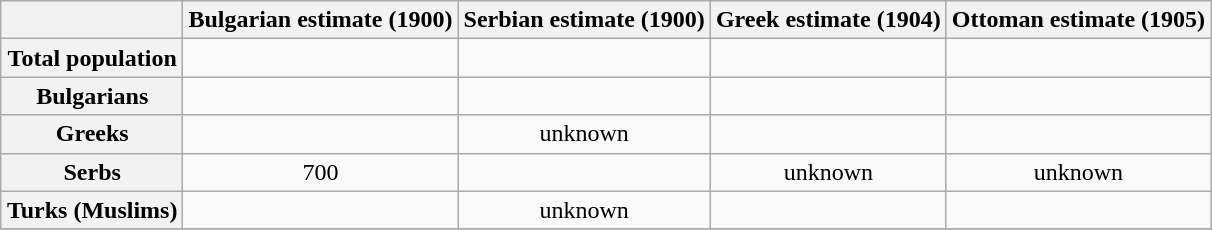<table class="wikitable" style="text-align:center; margin: 1em auto 1em auto">
<tr>
<th></th>
<th>Bulgarian estimate (1900)</th>
<th>Serbian estimate (1900)</th>
<th>Greek estimate (1904)</th>
<th>Ottoman estimate (1905)</th>
</tr>
<tr>
<th>Total population</th>
<td></td>
<td></td>
<td></td>
<td></td>
</tr>
<tr>
<th>Bulgarians</th>
<td></td>
<td></td>
<td></td>
<td></td>
</tr>
<tr>
<th>Greeks</th>
<td></td>
<td>unknown</td>
<td></td>
<td></td>
</tr>
<tr>
<th>Serbs</th>
<td>700</td>
<td></td>
<td>unknown</td>
<td>unknown</td>
</tr>
<tr>
<th>Turks (Muslims)</th>
<td></td>
<td>unknown</td>
<td></td>
<td></td>
</tr>
<tr>
</tr>
</table>
